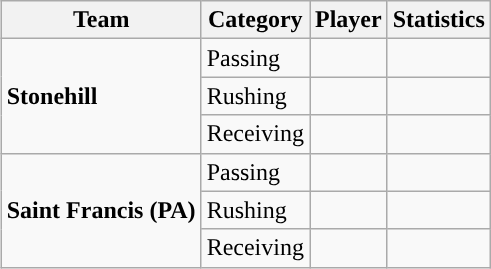<table class="wikitable" style="float: right;">
<tr>
<th>Team</th>
<th>Category</th>
<th>Player</th>
<th>Statistics</th>
</tr>
<tr>
<td rowspan=3><strong>Stonehill</strong></td>
<td>Passing</td>
<td></td>
<td></td>
</tr>
<tr>
<td>Rushing</td>
<td></td>
<td></td>
</tr>
<tr>
<td>Receiving</td>
<td></td>
<td></td>
</tr>
<tr>
<td rowspan=3><strong>Saint Francis (PA)</strong></td>
<td>Passing</td>
<td></td>
<td></td>
</tr>
<tr>
<td>Rushing</td>
<td></td>
<td></td>
</tr>
<tr>
<td>Receiving</td>
<td></td>
<td></td>
</tr>
</table>
